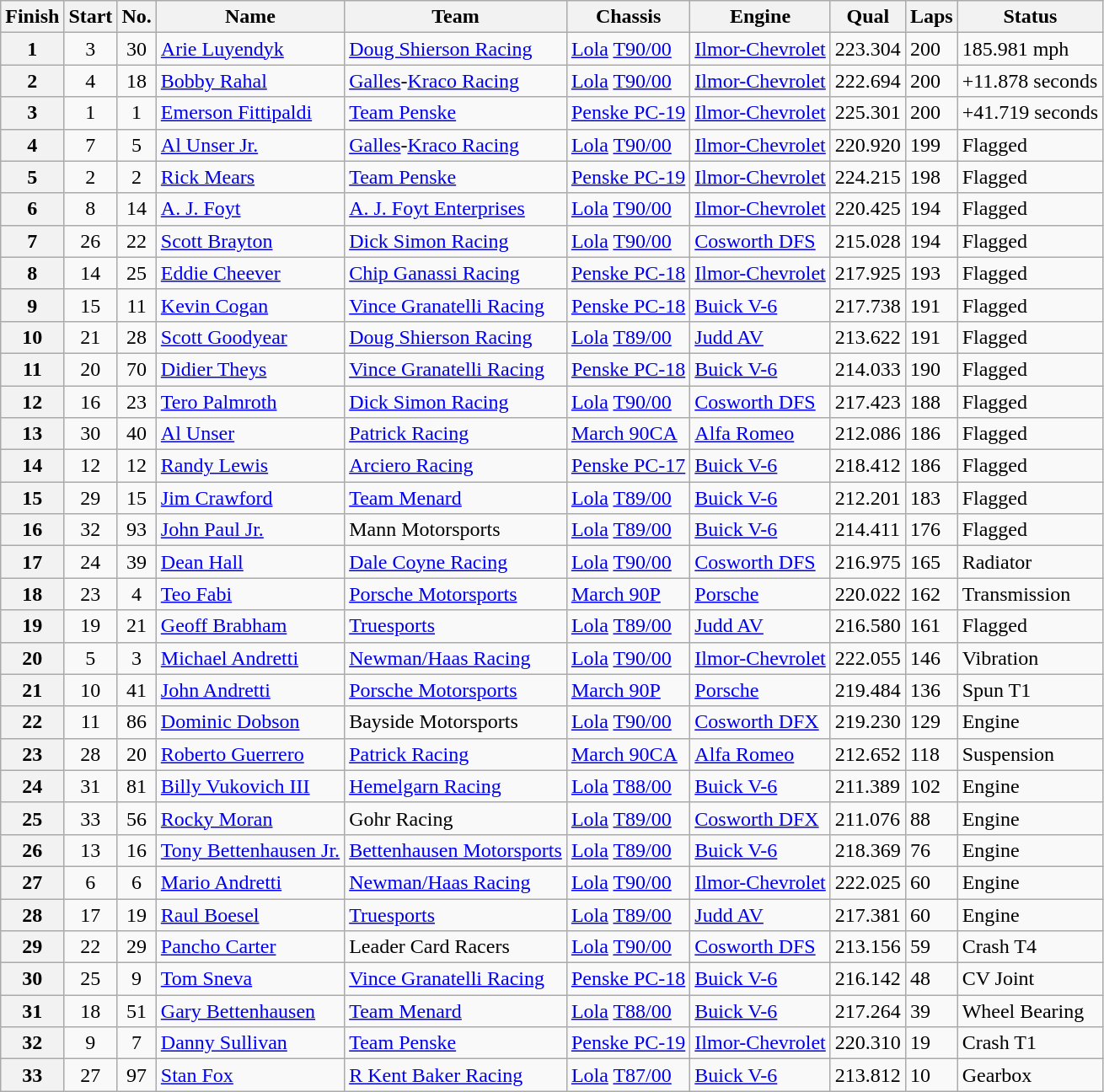<table class="wikitable">
<tr>
<th>Finish</th>
<th>Start</th>
<th>No.</th>
<th>Name</th>
<th>Team</th>
<th>Chassis</th>
<th>Engine</th>
<th>Qual</th>
<th>Laps</th>
<th>Status</th>
</tr>
<tr>
<th>1</th>
<td align="center">3</td>
<td align="center">30</td>
<td> <a href='#'>Arie Luyendyk</a></td>
<td><a href='#'>Doug Shierson Racing</a></td>
<td><a href='#'>Lola</a> <a href='#'>T90/00</a></td>
<td><a href='#'>Ilmor-Chevrolet</a></td>
<td>223.304</td>
<td>200</td>
<td>185.981 mph</td>
</tr>
<tr>
<th>2</th>
<td align="center">4</td>
<td align="center">18</td>
<td> <a href='#'>Bobby Rahal</a> <strong></strong></td>
<td><a href='#'>Galles</a>-<a href='#'>Kraco Racing</a></td>
<td><a href='#'>Lola</a> <a href='#'>T90/00</a></td>
<td><a href='#'>Ilmor-Chevrolet</a></td>
<td>222.694</td>
<td>200</td>
<td>+11.878 seconds</td>
</tr>
<tr>
<th>3</th>
<td align="center">1</td>
<td align="center">1</td>
<td> <a href='#'>Emerson Fittipaldi</a> <strong></strong></td>
<td><a href='#'>Team Penske</a></td>
<td><a href='#'>Penske PC-19</a></td>
<td><a href='#'>Ilmor-Chevrolet</a></td>
<td>225.301</td>
<td>200</td>
<td>+41.719 seconds</td>
</tr>
<tr>
<th>4</th>
<td align="center">7</td>
<td align="center">5</td>
<td> <a href='#'>Al Unser Jr.</a></td>
<td><a href='#'>Galles</a>-<a href='#'>Kraco Racing</a></td>
<td><a href='#'>Lola</a> <a href='#'>T90/00</a></td>
<td><a href='#'>Ilmor-Chevrolet</a></td>
<td>220.920</td>
<td>199</td>
<td>Flagged</td>
</tr>
<tr>
<th>5</th>
<td align="center">2</td>
<td align="center">2</td>
<td> <a href='#'>Rick Mears</a> <strong></strong></td>
<td><a href='#'>Team Penske</a></td>
<td><a href='#'>Penske PC-19</a></td>
<td><a href='#'>Ilmor-Chevrolet</a></td>
<td>224.215</td>
<td>198</td>
<td>Flagged</td>
</tr>
<tr>
<th>6</th>
<td align="center">8</td>
<td align="center">14</td>
<td> <a href='#'>A. J. Foyt</a> <strong></strong></td>
<td><a href='#'>A. J. Foyt Enterprises</a></td>
<td><a href='#'>Lola</a> <a href='#'>T90/00</a></td>
<td><a href='#'>Ilmor-Chevrolet</a></td>
<td>220.425</td>
<td>194</td>
<td>Flagged</td>
</tr>
<tr>
<th>7</th>
<td align="center">26</td>
<td align="center">22</td>
<td> <a href='#'>Scott Brayton</a></td>
<td><a href='#'>Dick Simon Racing</a></td>
<td><a href='#'>Lola</a> <a href='#'>T90/00</a></td>
<td><a href='#'>Cosworth DFS</a></td>
<td>215.028</td>
<td>194</td>
<td>Flagged</td>
</tr>
<tr>
<th>8</th>
<td align="center">14</td>
<td align="center">25</td>
<td> <a href='#'>Eddie Cheever</a> <strong></strong></td>
<td><a href='#'>Chip Ganassi Racing</a></td>
<td><a href='#'>Penske PC-18</a></td>
<td><a href='#'>Ilmor-Chevrolet</a></td>
<td>217.925</td>
<td>193</td>
<td>Flagged</td>
</tr>
<tr>
<th>9</th>
<td align="center">15</td>
<td align="center">11</td>
<td> <a href='#'>Kevin Cogan</a></td>
<td><a href='#'>Vince Granatelli Racing</a></td>
<td><a href='#'>Penske PC-18</a></td>
<td><a href='#'>Buick V-6</a></td>
<td>217.738</td>
<td>191</td>
<td>Flagged</td>
</tr>
<tr>
<th>10</th>
<td align="center">21</td>
<td align="center">28</td>
<td> <a href='#'>Scott Goodyear</a> <strong></strong></td>
<td><a href='#'>Doug Shierson Racing</a></td>
<td><a href='#'>Lola</a> <a href='#'>T89/00</a></td>
<td><a href='#'>Judd AV</a></td>
<td>213.622</td>
<td>191</td>
<td>Flagged</td>
</tr>
<tr>
<th>11</th>
<td align="center">20</td>
<td align="center">70</td>
<td> <a href='#'>Didier Theys</a></td>
<td><a href='#'>Vince Granatelli Racing</a></td>
<td><a href='#'>Penske PC-18</a></td>
<td><a href='#'>Buick V-6</a></td>
<td>214.033</td>
<td>190</td>
<td>Flagged</td>
</tr>
<tr>
<th>12</th>
<td align="center">16</td>
<td align="center">23</td>
<td> <a href='#'>Tero Palmroth</a></td>
<td><a href='#'>Dick Simon Racing</a></td>
<td><a href='#'>Lola</a> <a href='#'>T90/00</a></td>
<td><a href='#'>Cosworth DFS</a></td>
<td>217.423</td>
<td>188</td>
<td>Flagged</td>
</tr>
<tr>
<th>13</th>
<td align="center">30</td>
<td align="center">40</td>
<td> <a href='#'>Al Unser</a> <strong></strong></td>
<td><a href='#'>Patrick Racing</a></td>
<td><a href='#'>March 90CA</a></td>
<td><a href='#'>Alfa Romeo</a></td>
<td>212.086</td>
<td>186</td>
<td>Flagged</td>
</tr>
<tr>
<th>14</th>
<td align="center">12</td>
<td align="center">12</td>
<td> <a href='#'>Randy Lewis</a></td>
<td><a href='#'>Arciero Racing</a></td>
<td><a href='#'>Penske PC-17</a></td>
<td><a href='#'>Buick V-6</a></td>
<td>218.412</td>
<td>186</td>
<td>Flagged</td>
</tr>
<tr>
<th>15</th>
<td align="center">29</td>
<td align="center">15</td>
<td> <a href='#'>Jim Crawford</a></td>
<td><a href='#'>Team Menard</a></td>
<td><a href='#'>Lola</a> <a href='#'>T89/00</a></td>
<td><a href='#'>Buick V-6</a></td>
<td>212.201</td>
<td>183</td>
<td>Flagged</td>
</tr>
<tr>
<th>16</th>
<td align="center">32</td>
<td align="center">93</td>
<td> <a href='#'>John Paul Jr.</a></td>
<td>Mann Motorsports</td>
<td><a href='#'>Lola</a> <a href='#'>T89/00</a></td>
<td><a href='#'>Buick V-6</a></td>
<td>214.411</td>
<td>176</td>
<td>Flagged</td>
</tr>
<tr>
<th>17</th>
<td align="center">24</td>
<td align="center">39</td>
<td> <a href='#'>Dean Hall</a> <strong></strong></td>
<td><a href='#'>Dale Coyne Racing</a></td>
<td><a href='#'>Lola</a> <a href='#'>T90/00</a></td>
<td><a href='#'>Cosworth DFS</a></td>
<td>216.975</td>
<td>165</td>
<td>Radiator</td>
</tr>
<tr>
<th>18</th>
<td align="center">23</td>
<td align="center">4</td>
<td> <a href='#'>Teo Fabi</a></td>
<td><a href='#'>Porsche Motorsports</a></td>
<td><a href='#'>March 90P</a></td>
<td><a href='#'>Porsche</a></td>
<td>220.022</td>
<td>162</td>
<td>Transmission</td>
</tr>
<tr>
<th>19</th>
<td align="center">19</td>
<td align="center">21</td>
<td> <a href='#'>Geoff Brabham</a></td>
<td><a href='#'>Truesports</a></td>
<td><a href='#'>Lola</a> <a href='#'>T89/00</a></td>
<td><a href='#'>Judd AV</a></td>
<td>216.580</td>
<td>161</td>
<td>Flagged</td>
</tr>
<tr>
<th>20</th>
<td align="center">5</td>
<td align="center">3</td>
<td> <a href='#'>Michael Andretti</a></td>
<td><a href='#'>Newman/Haas Racing</a></td>
<td><a href='#'>Lola</a> <a href='#'>T90/00</a></td>
<td><a href='#'>Ilmor-Chevrolet</a></td>
<td>222.055</td>
<td>146</td>
<td>Vibration</td>
</tr>
<tr>
<th>21</th>
<td align="center">10</td>
<td align="center">41</td>
<td> <a href='#'>John Andretti</a></td>
<td><a href='#'>Porsche Motorsports</a></td>
<td><a href='#'>March 90P</a></td>
<td><a href='#'>Porsche</a></td>
<td>219.484</td>
<td>136</td>
<td>Spun T1</td>
</tr>
<tr>
<th>22</th>
<td align="center">11</td>
<td align="center">86</td>
<td> <a href='#'>Dominic Dobson</a></td>
<td>Bayside Motorsports</td>
<td><a href='#'>Lola</a> <a href='#'>T90/00</a></td>
<td><a href='#'>Cosworth DFX</a></td>
<td>219.230</td>
<td>129</td>
<td>Engine</td>
</tr>
<tr>
<th>23</th>
<td align="center">28</td>
<td align="center">20</td>
<td> <a href='#'>Roberto Guerrero</a></td>
<td><a href='#'>Patrick Racing</a></td>
<td><a href='#'>March 90CA</a></td>
<td><a href='#'>Alfa Romeo</a></td>
<td>212.652</td>
<td>118</td>
<td>Suspension</td>
</tr>
<tr>
<th>24</th>
<td align="center">31</td>
<td align="center">81</td>
<td> <a href='#'>Billy Vukovich III</a></td>
<td><a href='#'>Hemelgarn Racing</a></td>
<td><a href='#'>Lola</a> <a href='#'>T88/00</a></td>
<td><a href='#'>Buick V-6</a></td>
<td>211.389</td>
<td>102</td>
<td>Engine</td>
</tr>
<tr>
<th>25</th>
<td align="center">33</td>
<td align="center">56</td>
<td> <a href='#'>Rocky Moran</a></td>
<td>Gohr Racing</td>
<td><a href='#'>Lola</a> <a href='#'>T89/00</a></td>
<td><a href='#'>Cosworth DFX</a></td>
<td>211.076</td>
<td>88</td>
<td>Engine</td>
</tr>
<tr>
<th>26</th>
<td align="center">13</td>
<td align="center">16</td>
<td> <a href='#'>Tony Bettenhausen Jr.</a></td>
<td><a href='#'>Bettenhausen Motorsports</a></td>
<td><a href='#'>Lola</a> <a href='#'>T89/00</a></td>
<td><a href='#'>Buick V-6</a></td>
<td>218.369</td>
<td>76</td>
<td>Engine</td>
</tr>
<tr>
<th>27</th>
<td align="center">6</td>
<td align="center">6</td>
<td> <a href='#'>Mario Andretti</a> <strong></strong></td>
<td><a href='#'>Newman/Haas Racing</a></td>
<td><a href='#'>Lola</a> <a href='#'>T90/00</a></td>
<td><a href='#'>Ilmor-Chevrolet</a></td>
<td>222.025</td>
<td>60</td>
<td>Engine</td>
</tr>
<tr>
<th>28</th>
<td align="center">17</td>
<td align="center">19</td>
<td> <a href='#'>Raul Boesel</a></td>
<td><a href='#'>Truesports</a></td>
<td><a href='#'>Lola</a> <a href='#'>T89/00</a></td>
<td><a href='#'>Judd AV</a></td>
<td>217.381</td>
<td>60</td>
<td>Engine</td>
</tr>
<tr>
<th>29</th>
<td align="center">22</td>
<td align="center">29</td>
<td> <a href='#'>Pancho Carter</a></td>
<td>Leader Card Racers</td>
<td><a href='#'>Lola</a> <a href='#'>T90/00</a></td>
<td><a href='#'>Cosworth DFS</a></td>
<td>213.156</td>
<td>59</td>
<td>Crash T4</td>
</tr>
<tr>
<th>30</th>
<td align="center">25</td>
<td align="center">9</td>
<td> <a href='#'>Tom Sneva</a> <strong></strong></td>
<td><a href='#'>Vince Granatelli Racing</a></td>
<td><a href='#'>Penske PC-18</a></td>
<td><a href='#'>Buick V-6</a></td>
<td>216.142</td>
<td>48</td>
<td>CV Joint</td>
</tr>
<tr>
<th>31</th>
<td align="center">18</td>
<td align="center">51</td>
<td> <a href='#'>Gary Bettenhausen</a></td>
<td><a href='#'>Team Menard</a></td>
<td><a href='#'>Lola</a> <a href='#'>T88/00</a></td>
<td><a href='#'>Buick V-6</a></td>
<td>217.264</td>
<td>39</td>
<td>Wheel Bearing</td>
</tr>
<tr>
<th>32</th>
<td align="center">9</td>
<td align="center">7</td>
<td> <a href='#'>Danny Sullivan</a> <strong></strong></td>
<td><a href='#'>Team Penske</a></td>
<td><a href='#'>Penske PC-19</a></td>
<td><a href='#'>Ilmor-Chevrolet</a></td>
<td>220.310</td>
<td>19</td>
<td>Crash T1</td>
</tr>
<tr>
<th>33</th>
<td align="center">27</td>
<td align="center">97</td>
<td> <a href='#'>Stan Fox</a></td>
<td><a href='#'>R Kent Baker Racing</a></td>
<td><a href='#'>Lola</a> <a href='#'>T87/00</a></td>
<td><a href='#'>Buick V-6</a></td>
<td>213.812</td>
<td>10</td>
<td>Gearbox</td>
</tr>
</table>
